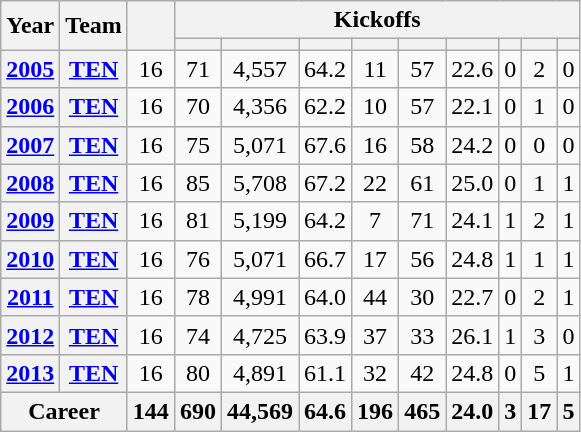<table class="wikitable" style="text-align:center">
<tr>
<th rowspan="2">Year</th>
<th rowspan="2">Team</th>
<th rowspan="2"></th>
<th colspan="9">Kickoffs</th>
</tr>
<tr>
<th></th>
<th></th>
<th></th>
<th></th>
<th></th>
<th></th>
<th></th>
<th></th>
<th></th>
</tr>
<tr>
<th><a href='#'>2005</a></th>
<th><a href='#'>TEN</a></th>
<td>16</td>
<td>71</td>
<td>4,557</td>
<td>64.2</td>
<td>11</td>
<td>57</td>
<td>22.6</td>
<td>0</td>
<td>2</td>
<td>0</td>
</tr>
<tr>
<th><a href='#'>2006</a></th>
<th><a href='#'>TEN</a></th>
<td>16</td>
<td>70</td>
<td>4,356</td>
<td>62.2</td>
<td>10</td>
<td>57</td>
<td>22.1</td>
<td>0</td>
<td>1</td>
<td>0</td>
</tr>
<tr>
<th><a href='#'>2007</a></th>
<th><a href='#'>TEN</a></th>
<td>16</td>
<td>75</td>
<td>5,071</td>
<td>67.6</td>
<td>16</td>
<td>58</td>
<td>24.2</td>
<td>0</td>
<td>0</td>
<td>0</td>
</tr>
<tr>
<th><a href='#'>2008</a></th>
<th><a href='#'>TEN</a></th>
<td>16</td>
<td>85</td>
<td>5,708</td>
<td>67.2</td>
<td>22</td>
<td>61</td>
<td>25.0</td>
<td>0</td>
<td>1</td>
<td>1</td>
</tr>
<tr>
<th><a href='#'>2009</a></th>
<th><a href='#'>TEN</a></th>
<td>16</td>
<td>81</td>
<td>5,199</td>
<td>64.2</td>
<td>7</td>
<td>71</td>
<td>24.1</td>
<td>1</td>
<td>2</td>
<td>1</td>
</tr>
<tr>
<th><a href='#'>2010</a></th>
<th><a href='#'>TEN</a></th>
<td>16</td>
<td>76</td>
<td>5,071</td>
<td>66.7</td>
<td>17</td>
<td>56</td>
<td>24.8</td>
<td>1</td>
<td>1</td>
<td>1</td>
</tr>
<tr>
<th><a href='#'>2011</a></th>
<th><a href='#'>TEN</a></th>
<td>16</td>
<td>78</td>
<td>4,991</td>
<td>64.0</td>
<td>44</td>
<td>30</td>
<td>22.7</td>
<td>0</td>
<td>2</td>
<td>1</td>
</tr>
<tr>
<th><a href='#'>2012</a></th>
<th><a href='#'>TEN</a></th>
<td>16</td>
<td>74</td>
<td>4,725</td>
<td>63.9</td>
<td>37</td>
<td>33</td>
<td>26.1</td>
<td>1</td>
<td>3</td>
<td>0</td>
</tr>
<tr>
<th><a href='#'>2013</a></th>
<th><a href='#'>TEN</a></th>
<td>16</td>
<td>80</td>
<td>4,891</td>
<td>61.1</td>
<td>32</td>
<td>42</td>
<td>24.8</td>
<td>0</td>
<td>5</td>
<td>1</td>
</tr>
<tr>
<th colspan="2">Career</th>
<th>144</th>
<th>690</th>
<th>44,569</th>
<th>64.6</th>
<th>196</th>
<th>465</th>
<th>24.0</th>
<th>3</th>
<th>17</th>
<th>5</th>
</tr>
</table>
